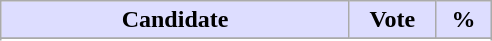<table class="wikitable">
<tr>
<th style="background:#ddf; width:225px;">Candidate</th>
<th style="background:#ddf; width:50px;">Vote</th>
<th style="background:#ddf; width:30px;">%</th>
</tr>
<tr>
</tr>
<tr>
</tr>
</table>
